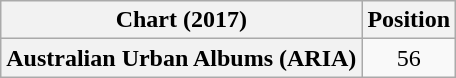<table class="wikitable plainrowheaders" style="text-align:center">
<tr>
<th scope="col">Chart (2017)</th>
<th scope="col">Position</th>
</tr>
<tr>
<th scope="row">Australian Urban Albums (ARIA)</th>
<td>56</td>
</tr>
</table>
